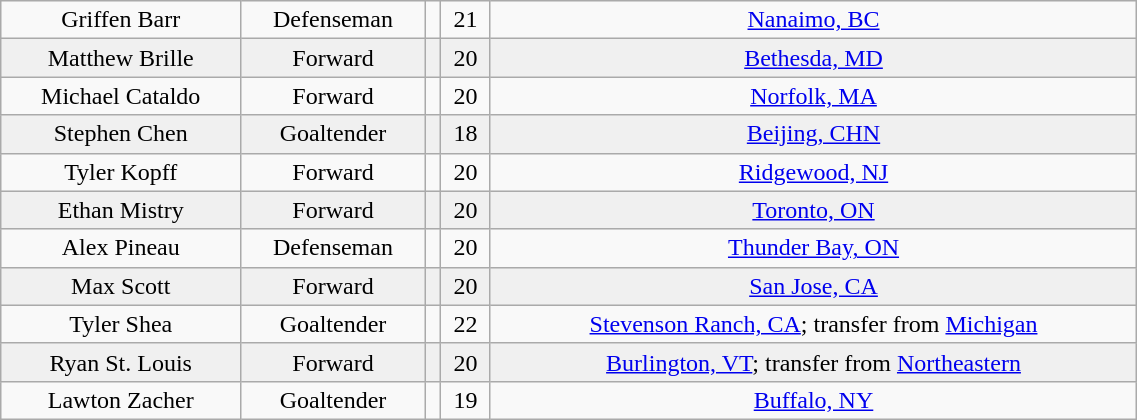<table class="wikitable" width="60%">
<tr align="center" bgcolor="">
<td>Griffen Barr</td>
<td>Defenseman</td>
<td></td>
<td>21</td>
<td><a href='#'>Nanaimo, BC</a></td>
</tr>
<tr align="center" bgcolor="f0f0f0">
<td>Matthew Brille</td>
<td>Forward</td>
<td></td>
<td>20</td>
<td><a href='#'>Bethesda, MD</a></td>
</tr>
<tr align="center" bgcolor="">
<td>Michael Cataldo</td>
<td>Forward</td>
<td></td>
<td>20</td>
<td><a href='#'>Norfolk, MA</a></td>
</tr>
<tr align="center" bgcolor="f0f0f0">
<td>Stephen Chen</td>
<td>Goaltender</td>
<td></td>
<td>18</td>
<td><a href='#'>Beijing, CHN</a></td>
</tr>
<tr align="center" bgcolor="">
<td>Tyler Kopff</td>
<td>Forward</td>
<td></td>
<td>20</td>
<td><a href='#'>Ridgewood, NJ</a></td>
</tr>
<tr align="center" bgcolor="f0f0f0">
<td>Ethan Mistry</td>
<td>Forward</td>
<td></td>
<td>20</td>
<td><a href='#'>Toronto, ON</a></td>
</tr>
<tr align="center" bgcolor="">
<td>Alex Pineau</td>
<td>Defenseman</td>
<td></td>
<td>20</td>
<td><a href='#'>Thunder Bay, ON</a></td>
</tr>
<tr align="center" bgcolor="f0f0f0">
<td>Max Scott</td>
<td>Forward</td>
<td></td>
<td>20</td>
<td><a href='#'>San Jose, CA</a></td>
</tr>
<tr align="center" bgcolor="">
<td>Tyler Shea</td>
<td>Goaltender</td>
<td></td>
<td>22</td>
<td><a href='#'>Stevenson Ranch, CA</a>; transfer from <a href='#'>Michigan</a></td>
</tr>
<tr align="center" bgcolor="f0f0f0">
<td>Ryan St. Louis</td>
<td>Forward</td>
<td></td>
<td>20</td>
<td><a href='#'>Burlington, VT</a>; transfer from <a href='#'>Northeastern</a></td>
</tr>
<tr align="center" bgcolor="">
<td>Lawton Zacher</td>
<td>Goaltender</td>
<td></td>
<td>19</td>
<td><a href='#'>Buffalo, NY</a></td>
</tr>
</table>
